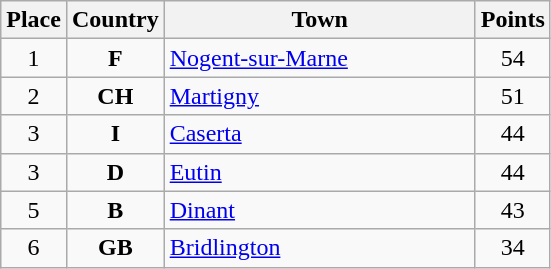<table class="wikitable">
<tr>
<th width="25">Place</th>
<th width="25">Country</th>
<th width="200">Town</th>
<th width="25">Points</th>
</tr>
<tr>
<td align="center">1</td>
<td align="center"><strong>F</strong></td>
<td align="left"><a href='#'>Nogent-sur-Marne</a></td>
<td align="center">54</td>
</tr>
<tr>
<td align="center">2</td>
<td align="center"><strong>CH</strong></td>
<td align="left"><a href='#'>Martigny</a></td>
<td align="center">51</td>
</tr>
<tr>
<td align="center">3</td>
<td align="center"><strong>I</strong></td>
<td align="left"><a href='#'>Caserta</a></td>
<td align="center">44</td>
</tr>
<tr>
<td align="center">3</td>
<td align="center"><strong>D</strong></td>
<td align="left"><a href='#'>Eutin</a></td>
<td align="center">44</td>
</tr>
<tr>
<td align="center">5</td>
<td align="center"><strong>B</strong></td>
<td align="left"><a href='#'>Dinant</a></td>
<td align="center">43</td>
</tr>
<tr>
<td align="center">6</td>
<td align="center"><strong>GB</strong></td>
<td align="left"><a href='#'>Bridlington</a></td>
<td align="center">34</td>
</tr>
</table>
